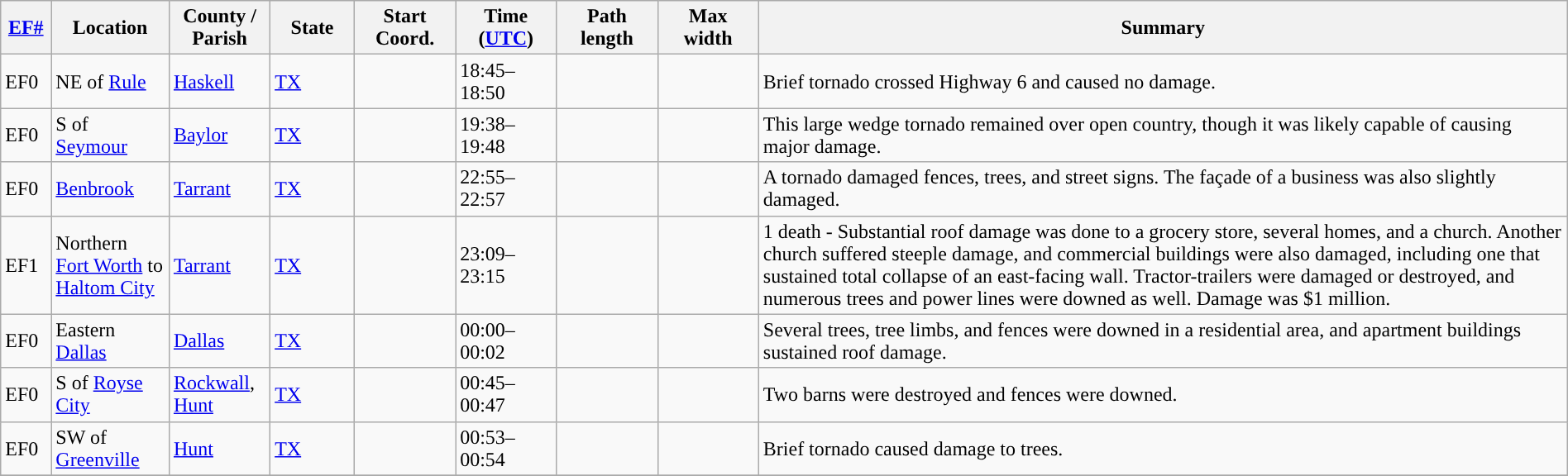<table class="wikitable sortable" style="width:100%;">
<tr>
<th scope="col"  style="width:3%; text-align:center;"><a href='#'>EF#</a></th>
<th scope="col"  style="width:7%; text-align:center;" class="unsortable">Location</th>
<th scope="col"  style="width:6%; text-align:center;" class="unsortable">County / Parish</th>
<th scope="col"  style="width:5%; text-align:center;">State</th>
<th scope="col"  style="width:6%; text-align:center;">Start Coord.</th>
<th scope="col"  style="width:6%; text-align:center;">Time (<a href='#'>UTC</a>)</th>
<th scope="col"  style="width:6%; text-align:center;">Path length</th>
<th scope="col"  style="width:6%; text-align:center;">Max width</th>
<th scope="col" class="unsortable" style="width:48%; text-align:center;">Summary</th>
</tr>
<tr>
<td>EF0</td>
<td>NE of <a href='#'>Rule</a></td>
<td><a href='#'>Haskell</a></td>
<td><a href='#'>TX</a></td>
<td></td>
<td>18:45–18:50</td>
<td></td>
<td></td>
<td>Brief tornado crossed Highway 6 and caused no damage.</td>
</tr>
<tr>
<td>EF0</td>
<td>S of <a href='#'>Seymour</a></td>
<td><a href='#'>Baylor</a></td>
<td><a href='#'>TX</a></td>
<td></td>
<td>19:38–19:48</td>
<td></td>
<td></td>
<td>This large wedge tornado remained over open country, though it was likely capable of causing major damage.</td>
</tr>
<tr>
<td>EF0</td>
<td><a href='#'>Benbrook</a></td>
<td><a href='#'>Tarrant</a></td>
<td><a href='#'>TX</a></td>
<td></td>
<td>22:55–22:57</td>
<td></td>
<td></td>
<td>A tornado damaged fences, trees, and street signs. The façade of a business was also slightly damaged.</td>
</tr>
<tr>
<td>EF1</td>
<td>Northern <a href='#'>Fort Worth</a> to <a href='#'>Haltom City</a></td>
<td><a href='#'>Tarrant</a></td>
<td><a href='#'>TX</a></td>
<td></td>
<td>23:09–23:15</td>
<td></td>
<td></td>
<td>1 death - Substantial roof damage was done to a grocery store, several homes, and a church. Another church suffered steeple damage, and commercial buildings were also damaged, including one that sustained total collapse of an east-facing wall. Tractor-trailers were damaged or destroyed, and numerous trees and power lines were downed as well. Damage was $1 million.</td>
</tr>
<tr>
<td>EF0</td>
<td>Eastern <a href='#'>Dallas</a></td>
<td><a href='#'>Dallas</a></td>
<td><a href='#'>TX</a></td>
<td></td>
<td>00:00–00:02</td>
<td></td>
<td></td>
<td>Several trees, tree limbs, and fences were downed in a residential area, and apartment buildings sustained roof damage.</td>
</tr>
<tr>
<td>EF0</td>
<td>S of <a href='#'>Royse City</a></td>
<td><a href='#'>Rockwall</a>, <a href='#'>Hunt</a></td>
<td><a href='#'>TX</a></td>
<td></td>
<td>00:45–00:47</td>
<td></td>
<td></td>
<td>Two barns were destroyed and fences were downed.</td>
</tr>
<tr>
<td>EF0</td>
<td>SW of <a href='#'>Greenville</a></td>
<td><a href='#'>Hunt</a></td>
<td><a href='#'>TX</a></td>
<td></td>
<td>00:53–00:54</td>
<td></td>
<td></td>
<td>Brief tornado caused damage to trees.</td>
</tr>
<tr>
</tr>
</table>
